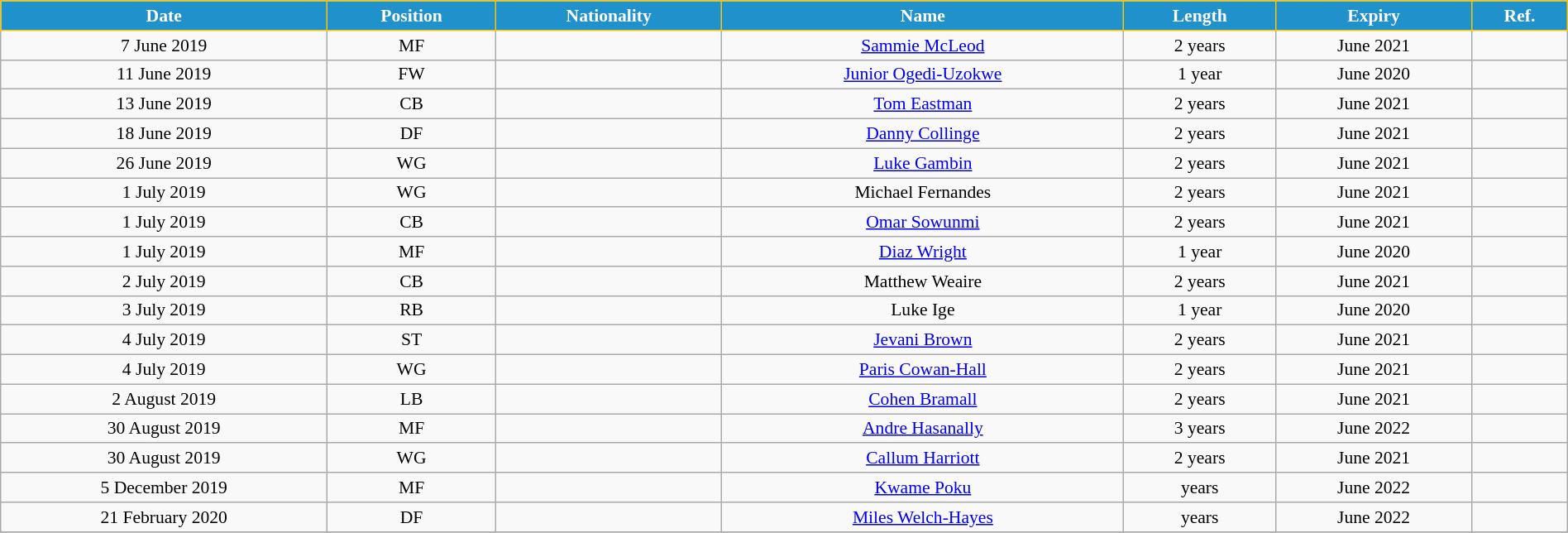<table class="wikitable" style="text-align:center; font-size:90%; width:100%;">
<tr>
<th style="background:#2191CC; color:white; border:1px solid #F7C408; text-align:center;">Date</th>
<th style="background:#2191CC; color:white; border:1px solid #F7C408; text-align:center;">Position</th>
<th style="background:#2191CC; color:white; border:1px solid #F7C408; text-align:center;">Nationality</th>
<th style="background:#2191CC; color:white; border:1px solid #F7C408; text-align:center;">Name</th>
<th style="background:#2191CC; color:white; border:1px solid #F7C408; text-align:center;">Length</th>
<th style="background:#2191CC; color:white; border:1px solid #F7C408; text-align:center;">Expiry</th>
<th style="background:#2191CC; color:white; border:1px solid #F7C408; text-align:center;">Ref.</th>
</tr>
<tr>
<td>7 June 2019</td>
<td>MF</td>
<td></td>
<td><a href='#'>Sammie McLeod</a></td>
<td>2 years</td>
<td>June 2021</td>
<td></td>
</tr>
<tr>
<td>11 June 2019</td>
<td>FW</td>
<td></td>
<td><a href='#'>Junior Ogedi-Uzokwe</a></td>
<td>1 year</td>
<td>June 2020</td>
<td></td>
</tr>
<tr>
<td>13 June 2019</td>
<td>CB</td>
<td></td>
<td><a href='#'>Tom Eastman</a></td>
<td>2 years</td>
<td>June 2021</td>
<td></td>
</tr>
<tr>
<td>18 June 2019</td>
<td>DF</td>
<td></td>
<td><a href='#'>Danny Collinge</a></td>
<td>2 years</td>
<td>June 2021</td>
<td></td>
</tr>
<tr>
<td>26 June 2019</td>
<td>WG</td>
<td></td>
<td><a href='#'>Luke Gambin</a></td>
<td>2 years</td>
<td>June 2021</td>
<td></td>
</tr>
<tr>
<td>1 July 2019</td>
<td>WG</td>
<td></td>
<td>Michael Fernandes</td>
<td>2 years</td>
<td>June 2021</td>
<td></td>
</tr>
<tr>
<td>1 July 2019</td>
<td>CB</td>
<td></td>
<td><a href='#'>Omar Sowunmi</a></td>
<td>2 years</td>
<td>June 2021</td>
<td></td>
</tr>
<tr>
<td>1 July 2019</td>
<td>MF</td>
<td></td>
<td><a href='#'>Diaz Wright</a></td>
<td>1 year</td>
<td>June 2020</td>
<td></td>
</tr>
<tr>
<td>2 July 2019</td>
<td>CB</td>
<td></td>
<td>Matthew Weaire</td>
<td>2 years</td>
<td>June 2021</td>
<td></td>
</tr>
<tr>
<td>3 July 2019</td>
<td>RB</td>
<td></td>
<td>Luke Ige</td>
<td>1 year</td>
<td>June 2020</td>
<td></td>
</tr>
<tr>
<td>4 July 2019</td>
<td>ST</td>
<td></td>
<td><a href='#'>Jevani Brown</a></td>
<td>2 years</td>
<td>June 2021</td>
<td></td>
</tr>
<tr>
<td>4 July 2019</td>
<td>WG</td>
<td></td>
<td><a href='#'>Paris Cowan-Hall</a></td>
<td>2 years</td>
<td>June 2021</td>
<td></td>
</tr>
<tr>
<td>2 August 2019</td>
<td>LB</td>
<td></td>
<td><a href='#'>Cohen Bramall</a></td>
<td>2 years</td>
<td>June 2021</td>
<td></td>
</tr>
<tr>
<td>30 August 2019</td>
<td>MF</td>
<td></td>
<td><a href='#'>Andre Hasanally</a></td>
<td>3 years</td>
<td>June 2022</td>
<td></td>
</tr>
<tr>
<td>30 August 2019</td>
<td>WG</td>
<td></td>
<td><a href='#'>Callum Harriott</a></td>
<td>2 years</td>
<td>June 2021</td>
<td></td>
</tr>
<tr>
<td>5 December 2019</td>
<td>MF</td>
<td></td>
<td><a href='#'>Kwame Poku</a></td>
<td> years</td>
<td>June 2022</td>
<td></td>
</tr>
<tr>
<td>21 February 2020</td>
<td>DF</td>
<td></td>
<td><a href='#'>Miles Welch-Hayes</a></td>
<td> years</td>
<td>June 2022</td>
<td></td>
</tr>
<tr>
</tr>
</table>
